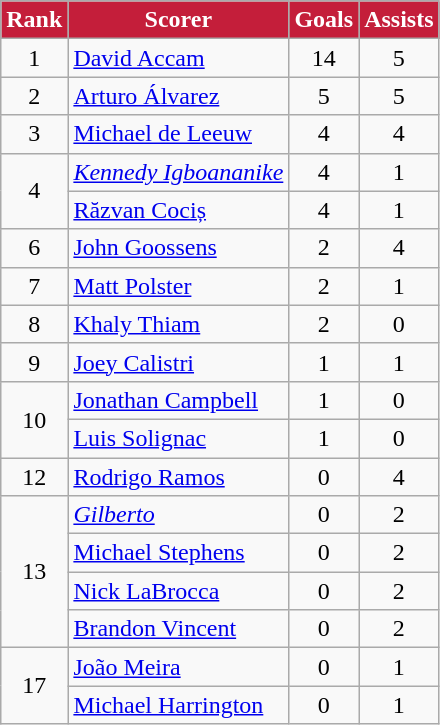<table class="wikitable" style="text-align:center">
<tr>
<th style="background:#C41E3A; color:white; text-align:center;">Rank</th>
<th style="background:#C41E3A; color:white; text-align:center;">Scorer</th>
<th style="background:#C41E3A; color:white; text-align:center;">Goals</th>
<th style="background:#C41E3A; color:white; text-align:center;">Assists</th>
</tr>
<tr>
<td>1</td>
<td align="left"> <a href='#'>David Accam</a></td>
<td>14</td>
<td>5</td>
</tr>
<tr>
<td rowspan=1>2</td>
<td align="left"> <a href='#'>Arturo Álvarez</a></td>
<td>5</td>
<td>5</td>
</tr>
<tr>
<td>3</td>
<td align="left"> <a href='#'>Michael de Leeuw</a></td>
<td>4</td>
<td>4</td>
</tr>
<tr>
<td rowspan=2>4</td>
<td align="left"> <em><a href='#'>Kennedy Igboananike</a></em></td>
<td>4</td>
<td>1</td>
</tr>
<tr>
<td align="left"> <a href='#'>Răzvan Cociș</a></td>
<td>4</td>
<td>1</td>
</tr>
<tr>
<td>6</td>
<td align="left"> <a href='#'>John Goossens</a></td>
<td>2</td>
<td>4</td>
</tr>
<tr>
<td>7</td>
<td align="left"> <a href='#'>Matt Polster</a></td>
<td>2</td>
<td>1</td>
</tr>
<tr>
<td rowspan=1>8</td>
<td align="left"> <a href='#'>Khaly Thiam</a></td>
<td>2</td>
<td>0</td>
</tr>
<tr>
<td rowspan=1>9</td>
<td align="left"> <a href='#'>Joey Calistri</a></td>
<td>1</td>
<td>1</td>
</tr>
<tr>
<td rowspan=2>10</td>
<td align="left"> <a href='#'>Jonathan Campbell</a></td>
<td>1</td>
<td>0</td>
</tr>
<tr>
<td align="left"> <a href='#'>Luis Solignac</a></td>
<td>1</td>
<td>0</td>
</tr>
<tr>
<td rowspan=1>12</td>
<td align="left"> <a href='#'>Rodrigo Ramos</a></td>
<td>0</td>
<td>4</td>
</tr>
<tr>
<td rowspan=4>13</td>
<td align="left"> <em><a href='#'>Gilberto</a></em></td>
<td>0</td>
<td>2</td>
</tr>
<tr>
<td align="left"> <a href='#'>Michael Stephens</a></td>
<td>0</td>
<td>2</td>
</tr>
<tr>
<td align="left"> <a href='#'>Nick LaBrocca</a></td>
<td>0</td>
<td>2</td>
</tr>
<tr>
<td align="left"> <a href='#'>Brandon Vincent</a></td>
<td>0</td>
<td>2</td>
</tr>
<tr>
<td rowspan=3>17</td>
<td align="left"> <a href='#'>João Meira</a></td>
<td>0</td>
<td>1</td>
</tr>
<tr>
<td align="left"> <a href='#'>Michael Harrington</a></td>
<td>0</td>
<td>1</td>
</tr>
</table>
